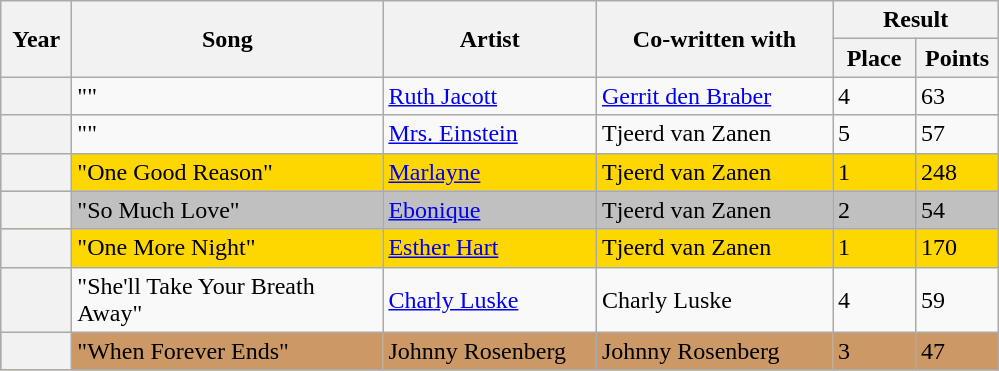<table class="wikitable plainrowheaders">
<tr>
<th rowspan="2" scope="col" style="width:2.5em;">Year</th>
<th rowspan="2" width="200px" scope="col">Song</th>
<th rowspan="2" width="135px" scope="col">Artist</th>
<th rowspan="2" width="150px" scope="col">Co-written with</th>
<th colspan="2">Result</th>
</tr>
<tr>
<th style="width:3em;">Place</th>
<th style="width:3em;">Points</th>
</tr>
<tr>
<th scope="row"></th>
<td>""</td>
<td><a href='#'>Ruth Jacott</a></td>
<td><a href='#'>Gerrit den Braber</a></td>
<td>4</td>
<td>63</td>
</tr>
<tr>
<th scope="row"></th>
<td>""</td>
<td><a href='#'>Mrs. Einstein</a></td>
<td>Tjeerd van Zanen</td>
<td>5</td>
<td>57</td>
</tr>
<tr style="background:gold;">
<th scope="row"></th>
<td>"One Good Reason"</td>
<td><a href='#'>Marlayne</a></td>
<td>Tjeerd van Zanen</td>
<td>1</td>
<td>248</td>
</tr>
<tr style="background:silver;">
<th scope="row"></th>
<td>"So Much Love"</td>
<td><a href='#'>Ebonique</a></td>
<td>Tjeerd van Zanen</td>
<td>2</td>
<td>54</td>
</tr>
<tr style="background:gold;">
<th scope="row"></th>
<td>"One More Night"</td>
<td><a href='#'>Esther Hart</a></td>
<td>Tjeerd van Zanen</td>
<td>1</td>
<td>170</td>
</tr>
<tr>
<th scope="row"></th>
<td>"She'll Take Your Breath Away"</td>
<td><a href='#'>Charly Luske</a></td>
<td>Charly Luske</td>
<td>4</td>
<td>59</td>
</tr>
<tr style="background:#C96;">
<th scope="row"></th>
<td>"When Forever Ends"</td>
<td>Johnny Rosenberg</td>
<td>Johnny Rosenberg</td>
<td>3</td>
<td>47</td>
</tr>
</table>
